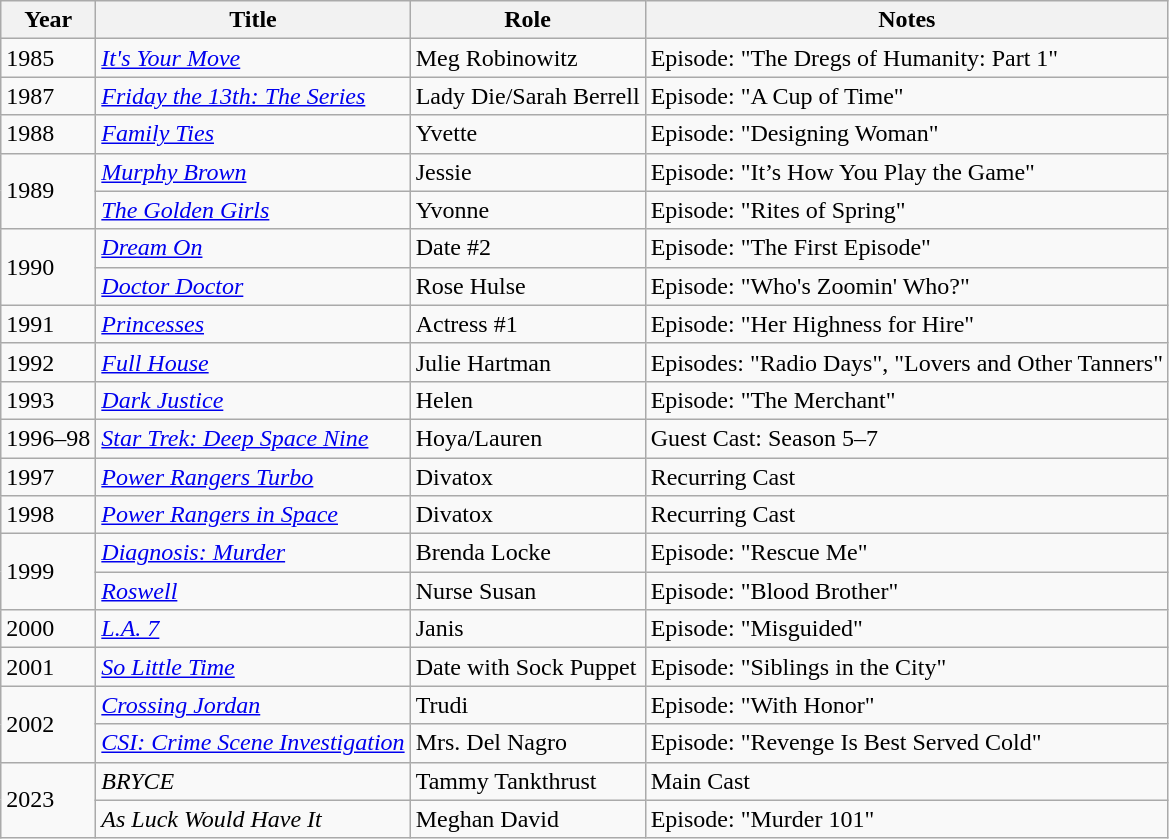<table class="wikitable sortable">
<tr>
<th>Year</th>
<th>Title</th>
<th>Role</th>
<th>Notes</th>
</tr>
<tr>
<td>1985</td>
<td><em><a href='#'>It's Your Move</a></em></td>
<td>Meg Robinowitz</td>
<td>Episode: "The Dregs of Humanity: Part 1"</td>
</tr>
<tr>
<td>1987</td>
<td><em><a href='#'>Friday the 13th: The Series</a></em></td>
<td>Lady Die/Sarah Berrell</td>
<td>Episode: "A Cup of Time"</td>
</tr>
<tr>
<td>1988</td>
<td><em><a href='#'>Family Ties</a></em></td>
<td>Yvette</td>
<td>Episode: "Designing Woman"</td>
</tr>
<tr>
<td rowspan="2">1989</td>
<td><em><a href='#'>Murphy Brown</a></em></td>
<td>Jessie</td>
<td>Episode: "It’s How You Play the Game"</td>
</tr>
<tr>
<td><em><a href='#'>The Golden Girls</a></em></td>
<td>Yvonne</td>
<td>Episode: "Rites of Spring"</td>
</tr>
<tr>
<td rowspan="2">1990</td>
<td><em><a href='#'>Dream On</a></em></td>
<td>Date #2</td>
<td>Episode: "The First Episode"</td>
</tr>
<tr>
<td><em><a href='#'>Doctor Doctor</a></em></td>
<td>Rose Hulse</td>
<td>Episode: "Who's Zoomin' Who?"</td>
</tr>
<tr>
<td>1991</td>
<td><em><a href='#'>Princesses</a></em></td>
<td>Actress #1</td>
<td>Episode: "Her Highness for Hire"</td>
</tr>
<tr>
<td>1992</td>
<td><em><a href='#'>Full House</a></em></td>
<td>Julie Hartman</td>
<td>Episodes: "Radio Days", "Lovers and Other Tanners"</td>
</tr>
<tr>
<td>1993</td>
<td><em><a href='#'>Dark Justice</a></em></td>
<td>Helen</td>
<td>Episode: "The Merchant"</td>
</tr>
<tr>
<td>1996–98</td>
<td><em><a href='#'>Star Trek: Deep Space Nine</a></em></td>
<td>Hoya/Lauren</td>
<td>Guest Cast: Season 5–7</td>
</tr>
<tr>
<td>1997</td>
<td><em><a href='#'>Power Rangers Turbo</a></em></td>
<td>Divatox</td>
<td>Recurring Cast</td>
</tr>
<tr>
<td>1998</td>
<td><em><a href='#'>Power Rangers in Space</a></em></td>
<td>Divatox</td>
<td>Recurring Cast</td>
</tr>
<tr>
<td rowspan="2">1999</td>
<td><em><a href='#'>Diagnosis: Murder</a></em></td>
<td>Brenda Locke</td>
<td>Episode: "Rescue Me"</td>
</tr>
<tr>
<td><em><a href='#'>Roswell</a></em></td>
<td>Nurse Susan</td>
<td>Episode: "Blood Brother"</td>
</tr>
<tr>
<td>2000</td>
<td><em><a href='#'>L.A. 7</a></em></td>
<td>Janis</td>
<td>Episode: "Misguided"</td>
</tr>
<tr>
<td>2001</td>
<td><em><a href='#'>So Little Time</a></em></td>
<td>Date with Sock Puppet</td>
<td>Episode: "Siblings in the City"</td>
</tr>
<tr>
<td rowspan="2">2002</td>
<td><em><a href='#'>Crossing Jordan</a></em></td>
<td>Trudi</td>
<td>Episode: "With Honor"</td>
</tr>
<tr>
<td><em><a href='#'>CSI: Crime Scene Investigation</a></em></td>
<td>Mrs. Del Nagro</td>
<td>Episode: "Revenge Is Best Served Cold"</td>
</tr>
<tr>
<td rowspan="2">2023</td>
<td><em>BRYCE</em></td>
<td>Tammy Tankthrust</td>
<td>Main Cast</td>
</tr>
<tr>
<td><em>As Luck Would Have It</em></td>
<td>Meghan David</td>
<td>Episode: "Murder 101"</td>
</tr>
</table>
